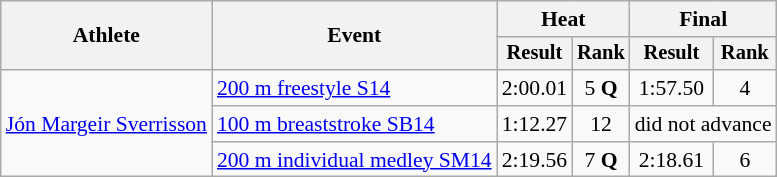<table class="wikitable" style="font-size:90%">
<tr>
<th rowspan="2">Athlete</th>
<th rowspan="2">Event</th>
<th colspan=2>Heat</th>
<th colspan=2>Final</th>
</tr>
<tr style="font-size:95%">
<th>Result</th>
<th>Rank</th>
<th>Result</th>
<th>Rank</th>
</tr>
<tr align=center>
<td align=left rowspan=3><a href='#'>Jón Margeir Sverrisson</a></td>
<td align=left><a href='#'>200 m freestyle S14</a></td>
<td>2:00.01</td>
<td>5 <strong>Q</strong></td>
<td>1:57.50</td>
<td>4</td>
</tr>
<tr align=center>
<td align=left><a href='#'>100 m breaststroke SB14</a></td>
<td>1:12.27</td>
<td>12</td>
<td colspan=2>did not advance</td>
</tr>
<tr align=center>
<td align=left><a href='#'>200 m individual medley SM14</a></td>
<td>2:19.56</td>
<td>7 <strong>Q</strong></td>
<td>2:18.61</td>
<td>6</td>
</tr>
</table>
